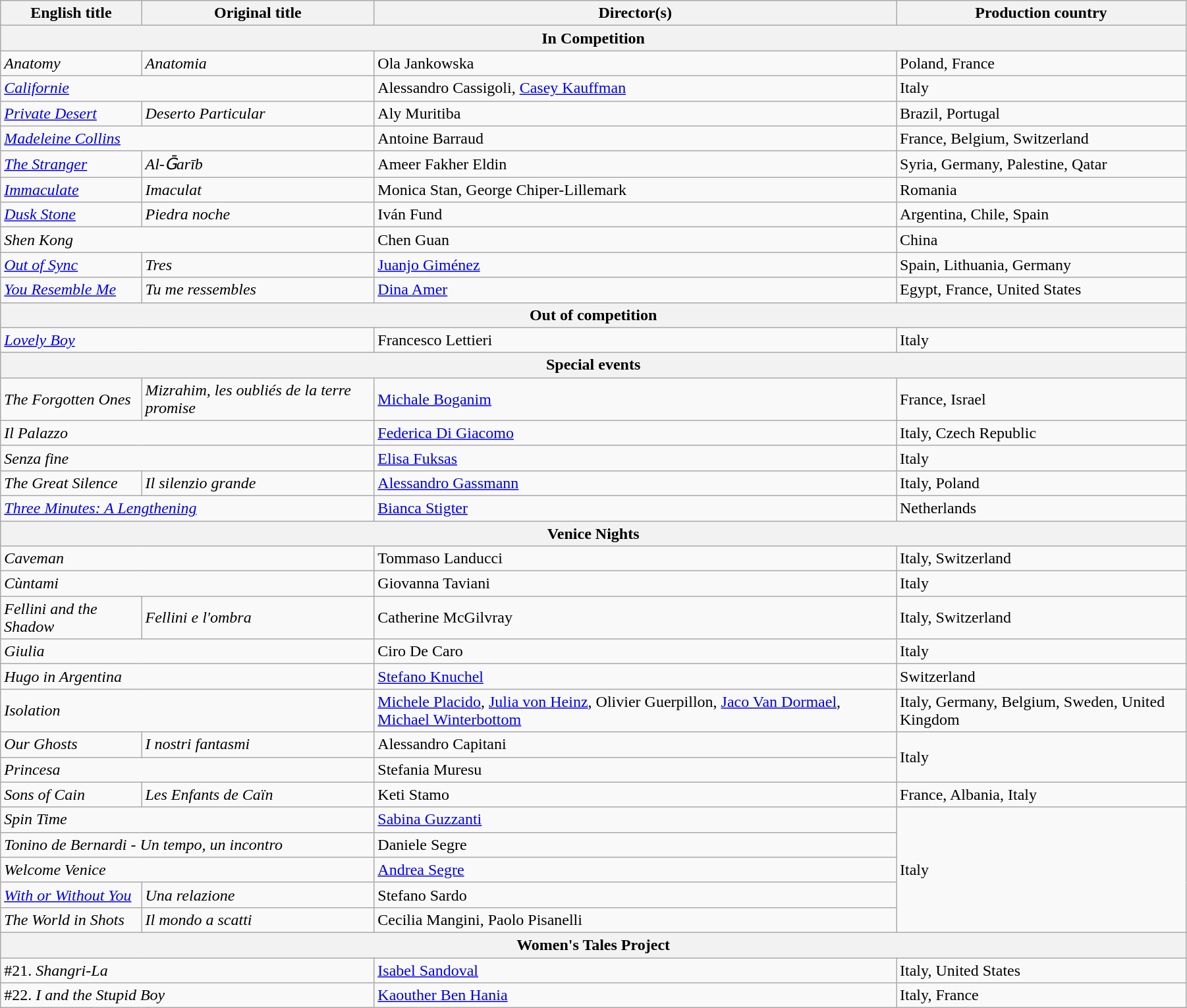<table class="wikitable" style="width:95%; margin-top:2px; margin-bottom:0px">
<tr>
<th>English title</th>
<th>Original title</th>
<th>Director(s)</th>
<th>Production country</th>
</tr>
<tr>
<th colspan="4">In Competition</th>
</tr>
<tr>
<td><em>Anatomy</em></td>
<td><em>Anatomia</em></td>
<td>Ola Jankowska</td>
<td>Poland, France</td>
</tr>
<tr>
<td colspan="2"><em><a href='#'>Californie</a></em></td>
<td>Alessandro Cassigoli, <a href='#'>Casey Kauffman</a></td>
<td>Italy</td>
</tr>
<tr>
<td><em><a href='#'>Private Desert</a></em></td>
<td><em>Deserto Particular</em></td>
<td>Aly Muritiba</td>
<td>Brazil, Portugal</td>
</tr>
<tr>
<td colspan="2"><em><a href='#'>Madeleine Collins</a></em></td>
<td>Antoine Barraud</td>
<td>France, Belgium, Switzerland</td>
</tr>
<tr>
<td><em><a href='#'>The Stranger</a></em></td>
<td><em>Al-Ḡarīb</em></td>
<td>Ameer Fakher Eldin</td>
<td>Syria, Germany, Palestine, Qatar</td>
</tr>
<tr>
<td><em><a href='#'>Immaculate</a></em></td>
<td><em>Imaculat</em></td>
<td>Monica Stan, George Chiper-Lillemark</td>
<td>Romania</td>
</tr>
<tr>
<td><em><a href='#'>Dusk Stone</a></em></td>
<td><em>Piedra noche</em></td>
<td>Iván Fund</td>
<td>Argentina, Chile, Spain</td>
</tr>
<tr>
<td colspan="2"><em>Shen Kong</em></td>
<td>Chen Guan</td>
<td>China</td>
</tr>
<tr>
<td><em><a href='#'>Out of Sync</a></em></td>
<td><em>Tres</em></td>
<td><a href='#'>Juanjo Giménez</a></td>
<td>Spain, Lithuania, Germany</td>
</tr>
<tr>
<td><em><a href='#'>You Resemble Me</a></em></td>
<td><em>Tu me ressembles</em></td>
<td><a href='#'>Dina Amer</a></td>
<td>Egypt, France, United States</td>
</tr>
<tr>
<th colspan="4">Out of competition</th>
</tr>
<tr>
<td colspan="2"><em><a href='#'>Lovely Boy</a></em></td>
<td>Francesco Lettieri</td>
<td>Italy</td>
</tr>
<tr>
<th colspan="4">Special events</th>
</tr>
<tr>
<td><em>The Forgotten Ones</em></td>
<td><em>Mizrahim, les oubliés de la terre promise</em></td>
<td><a href='#'>Michale Boganim</a></td>
<td>France, Israel</td>
</tr>
<tr>
<td colspan="2"><em> Il Palazzo</em></td>
<td><a href='#'>Federica Di Giacomo</a></td>
<td>Italy, Czech Republic</td>
</tr>
<tr>
<td colspan="2"><em>Senza fine</em></td>
<td><a href='#'>Elisa Fuksas</a></td>
<td>Italy</td>
</tr>
<tr>
<td><em>The Great Silence</em></td>
<td><em>Il silenzio grande</em></td>
<td><a href='#'>Alessandro Gassmann</a></td>
<td>Italy, Poland</td>
</tr>
<tr>
<td colspan="2"><em><a href='#'>Three Minutes: A Lengthening</a></em></td>
<td><a href='#'>Bianca Stigter</a></td>
<td>Netherlands</td>
</tr>
<tr>
<th colspan="4">Venice Nights</th>
</tr>
<tr>
<td colspan="2"><em>Caveman</em></td>
<td>Tommaso Landucci</td>
<td>Italy, Switzerland</td>
</tr>
<tr>
<td colspan="2"><em>Cùntami</em></td>
<td>Giovanna Taviani</td>
<td>Italy</td>
</tr>
<tr>
<td><em>Fellini and the Shadow</em></td>
<td><em>Fellini e l'ombra</em></td>
<td>Catherine McGilvray</td>
<td>Italy, Switzerland</td>
</tr>
<tr>
<td colspan="2"><em>Giulia</em></td>
<td>Ciro De Caro</td>
<td>Italy</td>
</tr>
<tr>
<td colspan="2"><em>Hugo in Argentina</em></td>
<td><a href='#'>Stefano Knuchel</a></td>
<td>Switzerland</td>
</tr>
<tr>
<td colspan="2"><em>Isolation</em></td>
<td><a href='#'>Michele Placido</a>, <a href='#'>Julia von Heinz</a>, Olivier Guerpillon, <a href='#'>Jaco Van Dormael</a>, <a href='#'>Michael Winterbottom</a></td>
<td>Italy, Germany, Belgium, Sweden, United Kingdom</td>
</tr>
<tr>
<td><em>Our Ghosts</em></td>
<td><em>I nostri fantasmi</em></td>
<td>Alessandro Capitani</td>
<td rowspan="2">Italy</td>
</tr>
<tr>
<td colspan="2"><em>Princesa</em></td>
<td>Stefania Muresu</td>
</tr>
<tr>
<td><em>Sons of Cain</em></td>
<td><em> Les Enfants de Caïn</em></td>
<td>Keti Stamo</td>
<td>France, Albania, Italy</td>
</tr>
<tr>
<td colspan="2"><em>Spin Time</em></td>
<td><a href='#'>Sabina Guzzanti</a></td>
<td rowspan="5">Italy</td>
</tr>
<tr>
<td colspan="2"><em>Tonino de Bernardi - Un tempo, un incontro</em></td>
<td>Daniele Segre</td>
</tr>
<tr>
<td colspan="2"><em>Welcome Venice</em></td>
<td><a href='#'>Andrea Segre</a></td>
</tr>
<tr>
<td><em><a href='#'>With or Without You</a></em></td>
<td><em>Una relazione</em></td>
<td>Stefano Sardo</td>
</tr>
<tr>
<td><em>The World in Shots</em></td>
<td><em>Il mondo a scatti</em></td>
<td>Cecilia Mangini, Paolo Pisanelli</td>
</tr>
<tr>
<th colspan="4">Women's Tales Project</th>
</tr>
<tr>
<td colspan="2">#21. <em>Shangri-La</em></td>
<td><a href='#'>Isabel Sandoval</a></td>
<td>Italy, United States</td>
</tr>
<tr>
<td colspan="2">#22. <em>I and the Stupid Boy</em></td>
<td><a href='#'>Kaouther Ben Hania</a></td>
<td>Italy, France</td>
</tr>
</table>
